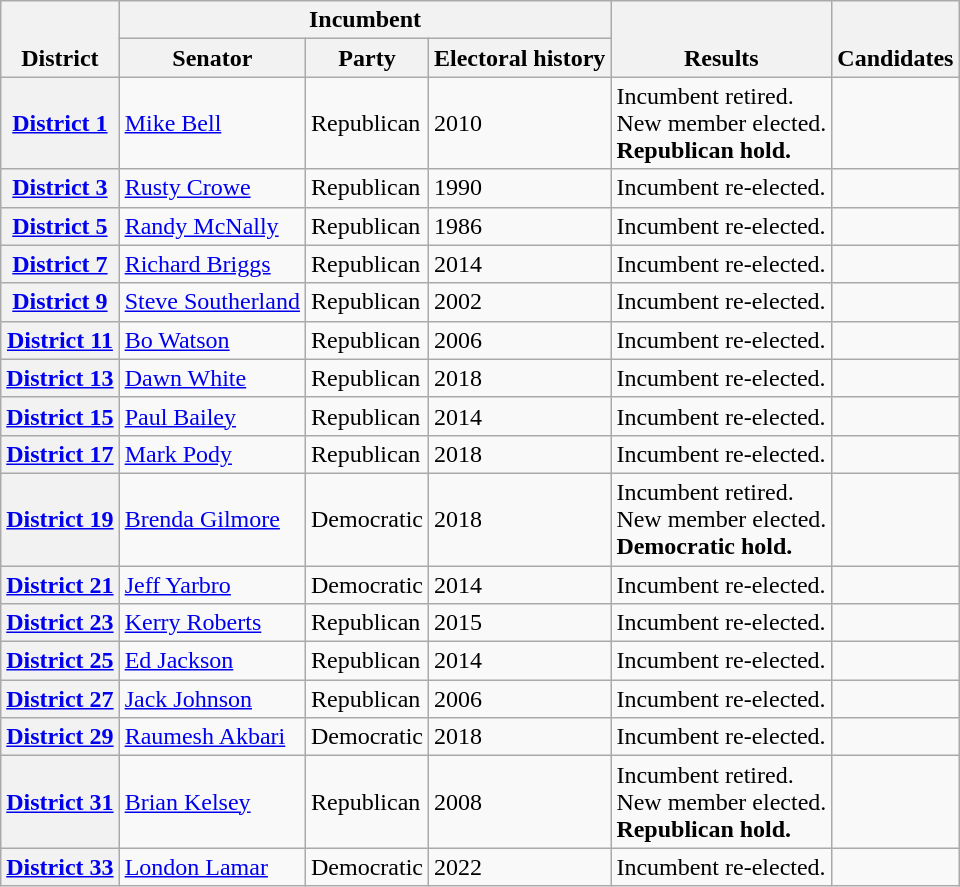<table class="wikitable sortable">
<tr valign=bottom>
<th rowspan=2>District</th>
<th colspan=3>Incumbent</th>
<th rowspan=2>Results</th>
<th rowspan=2>Candidates</th>
</tr>
<tr>
<th>Senator</th>
<th>Party</th>
<th>Electoral history</th>
</tr>
<tr>
<th><a href='#'>District 1</a></th>
<td><a href='#'>Mike Bell</a><br></td>
<td>Republican</td>
<td>2010</td>
<td>Incumbent retired.<br>New member elected.<br><strong>Republican hold.</strong></td>
<td nowrap></td>
</tr>
<tr>
<th><a href='#'>District 3</a></th>
<td><a href='#'>Rusty Crowe</a></td>
<td>Republican</td>
<td>1990</td>
<td>Incumbent re-elected.</td>
<td nowrap></td>
</tr>
<tr>
<th><a href='#'>District 5</a></th>
<td><a href='#'>Randy McNally</a></td>
<td>Republican</td>
<td>1986</td>
<td>Incumbent re-elected.</td>
<td nowrap></td>
</tr>
<tr>
<th><a href='#'>District 7</a></th>
<td><a href='#'>Richard Briggs</a></td>
<td>Republican</td>
<td>2014</td>
<td>Incumbent re-elected.</td>
<td nowrap></td>
</tr>
<tr>
<th><a href='#'>District 9</a></th>
<td><a href='#'>Steve Southerland</a><br></td>
<td>Republican</td>
<td>2002</td>
<td>Incumbent re-elected.</td>
<td nowrap></td>
</tr>
<tr>
<th><a href='#'>District 11</a></th>
<td><a href='#'>Bo Watson</a></td>
<td>Republican</td>
<td>2006</td>
<td>Incumbent re-elected.</td>
<td nowrap></td>
</tr>
<tr>
<th><a href='#'>District 13</a></th>
<td><a href='#'>Dawn White</a></td>
<td>Republican</td>
<td>2018</td>
<td>Incumbent re-elected.</td>
<td nowrap></td>
</tr>
<tr>
<th><a href='#'>District 15</a></th>
<td><a href='#'>Paul Bailey</a></td>
<td>Republican</td>
<td>2014</td>
<td>Incumbent re-elected.</td>
<td nowrap></td>
</tr>
<tr>
<th><a href='#'>District 17</a></th>
<td><a href='#'>Mark Pody</a></td>
<td>Republican</td>
<td>2018</td>
<td>Incumbent re-elected.</td>
<td nowrap></td>
</tr>
<tr>
<th><a href='#'>District 19</a></th>
<td><a href='#'>Brenda Gilmore</a></td>
<td>Democratic</td>
<td>2018</td>
<td>Incumbent retired.<br>New member elected.<br><strong>Democratic hold.</strong></td>
<td nowrap></td>
</tr>
<tr>
<th><a href='#'>District 21</a></th>
<td><a href='#'>Jeff Yarbro</a></td>
<td>Democratic</td>
<td>2014</td>
<td>Incumbent re-elected.</td>
<td nowrap></td>
</tr>
<tr>
<th><a href='#'>District 23</a></th>
<td><a href='#'>Kerry Roberts</a><br></td>
<td>Republican</td>
<td>2015</td>
<td>Incumbent re-elected.</td>
<td nowrap></td>
</tr>
<tr>
<th><a href='#'>District 25</a></th>
<td><a href='#'>Ed Jackson</a><br></td>
<td>Republican</td>
<td>2014</td>
<td>Incumbent re-elected.</td>
<td nowrap></td>
</tr>
<tr>
<th><a href='#'>District 27</a></th>
<td><a href='#'>Jack Johnson</a><br></td>
<td>Republican</td>
<td>2006</td>
<td>Incumbent re-elected.</td>
<td nowrap></td>
</tr>
<tr>
<th><a href='#'>District 29</a></th>
<td><a href='#'>Raumesh Akbari</a></td>
<td>Democratic</td>
<td>2018</td>
<td>Incumbent re-elected.</td>
<td nowrap></td>
</tr>
<tr>
<th><a href='#'>District 31</a></th>
<td><a href='#'>Brian Kelsey</a></td>
<td>Republican</td>
<td>2008</td>
<td>Incumbent retired.<br>New member elected.<br><strong>Republican hold.</strong></td>
<td nowrap></td>
</tr>
<tr>
<th><a href='#'>District 33</a></th>
<td><a href='#'>London Lamar</a></td>
<td>Democratic</td>
<td>2022 </td>
<td>Incumbent re-elected.</td>
<td nowrap></td>
</tr>
</table>
